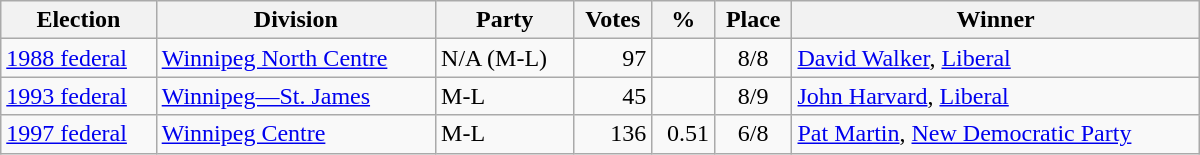<table class="wikitable" width="800">
<tr>
<th align="left">Election</th>
<th align="left">Division</th>
<th align="left">Party</th>
<th align="right">Votes</th>
<th align="right">%</th>
<th align="center">Place</th>
<th align="center">Winner</th>
</tr>
<tr>
<td align="left"><a href='#'>1988 federal</a></td>
<td align="left"><a href='#'>Winnipeg North Centre</a></td>
<td align="left">N/A (M-L)</td>
<td align="right">97</td>
<td align="right"></td>
<td align="center">8/8</td>
<td align="left"><a href='#'>David Walker</a>, <a href='#'>Liberal</a></td>
</tr>
<tr>
<td align="left"><a href='#'>1993 federal</a></td>
<td align="left"><a href='#'>Winnipeg—St. James</a></td>
<td align="left">M-L</td>
<td align="right">45</td>
<td align="right"></td>
<td align="center">8/9</td>
<td align="left"><a href='#'>John Harvard</a>, <a href='#'>Liberal</a></td>
</tr>
<tr>
<td align="left"><a href='#'>1997 federal</a></td>
<td align="left"><a href='#'>Winnipeg Centre</a></td>
<td align="left">M-L</td>
<td align="right">136</td>
<td align="right">0.51</td>
<td align="center">6/8</td>
<td align="left"><a href='#'>Pat Martin</a>, <a href='#'>New Democratic Party</a></td>
</tr>
</table>
